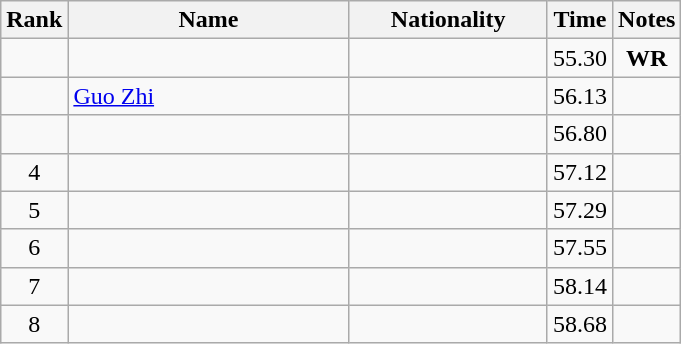<table class="wikitable sortable" style="text-align:center">
<tr>
<th>Rank</th>
<th style="width:180px">Name</th>
<th style="width:125px">Nationality</th>
<th>Time</th>
<th>Notes</th>
</tr>
<tr>
<td></td>
<td style="text-align:left;"></td>
<td style="text-align:left;"></td>
<td>55.30</td>
<td><strong>WR</strong></td>
</tr>
<tr>
<td></td>
<td style="text-align:left;"><a href='#'>Guo Zhi</a></td>
<td style="text-align:left;"></td>
<td>56.13</td>
<td></td>
</tr>
<tr>
<td></td>
<td style="text-align:left;"></td>
<td style="text-align:left;"></td>
<td>56.80</td>
<td></td>
</tr>
<tr>
<td>4</td>
<td style="text-align:left;"></td>
<td style="text-align:left;"></td>
<td>57.12</td>
<td></td>
</tr>
<tr>
<td>5</td>
<td style="text-align:left;"></td>
<td style="text-align:left;"></td>
<td>57.29</td>
<td></td>
</tr>
<tr>
<td>6</td>
<td style="text-align:left;"></td>
<td style="text-align:left;"></td>
<td>57.55</td>
<td></td>
</tr>
<tr>
<td>7</td>
<td style="text-align:left;"></td>
<td style="text-align:left;"></td>
<td>58.14</td>
<td></td>
</tr>
<tr>
<td>8</td>
<td style="text-align:left;"></td>
<td style="text-align:left;"></td>
<td>58.68</td>
<td></td>
</tr>
</table>
